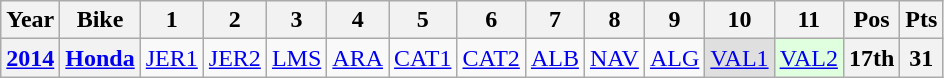<table class="wikitable" style="text-align:center">
<tr>
<th>Year</th>
<th>Bike</th>
<th>1</th>
<th>2</th>
<th>3</th>
<th>4</th>
<th>5</th>
<th>6</th>
<th>7</th>
<th>8</th>
<th>9</th>
<th>10</th>
<th>11</th>
<th>Pos</th>
<th>Pts</th>
</tr>
<tr>
<th><a href='#'>2014</a></th>
<th><a href='#'>Honda</a></th>
<td style="background:#;"><a href='#'>JER1</a><br></td>
<td style="background:#;"><a href='#'>JER2</a><br></td>
<td style="background:#;"><a href='#'>LMS</a><br></td>
<td style="background:#;"><a href='#'>ARA</a><br></td>
<td style="background:#;"><a href='#'>CAT1</a><br></td>
<td style="background:#;"><a href='#'>CAT2</a><br></td>
<td style="background:#;"><a href='#'>ALB</a><br></td>
<td style="background:#;"><a href='#'>NAV</a><br></td>
<td style="background:#;"><a href='#'>ALG</a><br></td>
<td style="background:#dfdfdf;"><a href='#'>VAL1</a><br></td>
<td style="background:#dfffdf;"><a href='#'>VAL2</a><br></td>
<th style="background:#;">17th</th>
<th style="background:#;">31</th>
</tr>
</table>
